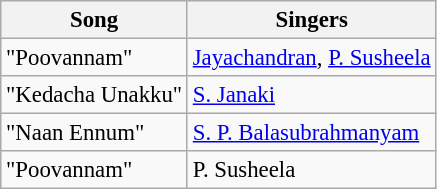<table class="wikitable" style="font-size:95%;">
<tr>
<th>Song</th>
<th>Singers</th>
</tr>
<tr>
<td>"Poovannam"</td>
<td><a href='#'>Jayachandran</a>, <a href='#'>P. Susheela</a></td>
</tr>
<tr>
<td>"Kedacha Unakku"</td>
<td><a href='#'>S. Janaki</a></td>
</tr>
<tr>
<td>"Naan Ennum"</td>
<td><a href='#'>S. P. Balasubrahmanyam</a></td>
</tr>
<tr>
<td>"Poovannam"</td>
<td>P. Susheela</td>
</tr>
</table>
